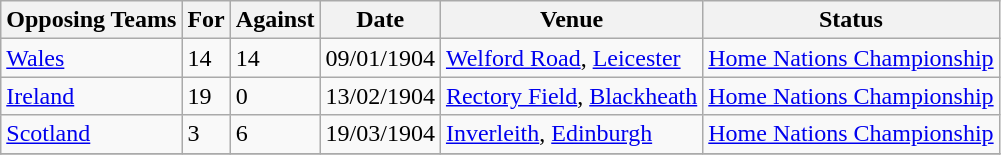<table class="wikitable">
<tr>
<th>Opposing Teams</th>
<th>For</th>
<th>Against</th>
<th>Date</th>
<th>Venue</th>
<th>Status</th>
</tr>
<tr>
<td><a href='#'>Wales</a></td>
<td>14</td>
<td>14</td>
<td>09/01/1904</td>
<td><a href='#'>Welford Road</a>, <a href='#'>Leicester</a></td>
<td><a href='#'>Home Nations Championship</a></td>
</tr>
<tr>
<td><a href='#'>Ireland</a></td>
<td>19</td>
<td>0</td>
<td>13/02/1904</td>
<td><a href='#'>Rectory Field</a>, <a href='#'>Blackheath</a></td>
<td><a href='#'>Home Nations Championship</a></td>
</tr>
<tr>
<td><a href='#'>Scotland</a></td>
<td>3</td>
<td>6</td>
<td>19/03/1904</td>
<td><a href='#'>Inverleith</a>, <a href='#'>Edinburgh</a></td>
<td><a href='#'>Home Nations Championship</a></td>
</tr>
<tr>
</tr>
</table>
